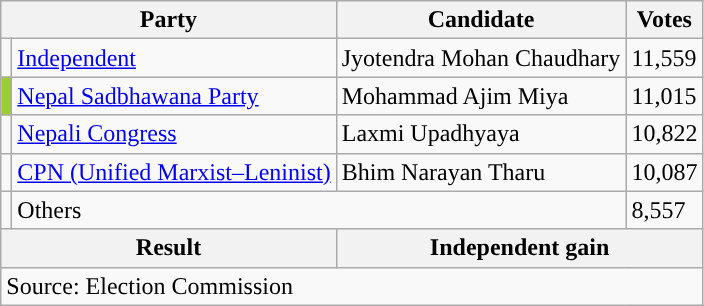<table class="wikitable">
<tr>
<th colspan="2">Party</th>
<th>Candidate</th>
<th>Votes</th>
</tr>
<tr>
<td style="background-color:"></td>
<td><a href='#'>Independent</a></td>
<td>Jyotendra Mohan Chaudhary</td>
<td>11,559</td>
</tr>
<tr>
<td style="background-color:yellowgreen"></td>
<td><a href='#'>Nepal Sadbhawana Party</a></td>
<td>Mohammad Ajim Miya</td>
<td>11,015</td>
</tr>
<tr>
<td style="background-color:"></td>
<td><a href='#'>Nepali Congress</a></td>
<td>Laxmi Upadhyaya</td>
<td>10,822</td>
</tr>
<tr>
<td style="background-color:"></td>
<td><a href='#'>CPN (Unified Marxist–Leninist)</a></td>
<td>Bhim Narayan Tharu</td>
<td>10,087</td>
</tr>
<tr>
<td></td>
<td colspan="2">Others</td>
<td>8,557</td>
</tr>
<tr>
<th colspan="2">Result</th>
<th colspan="2">Independent gain</th>
</tr>
<tr>
<td colspan="4">Source: Election Commission</td>
</tr>
</table>
